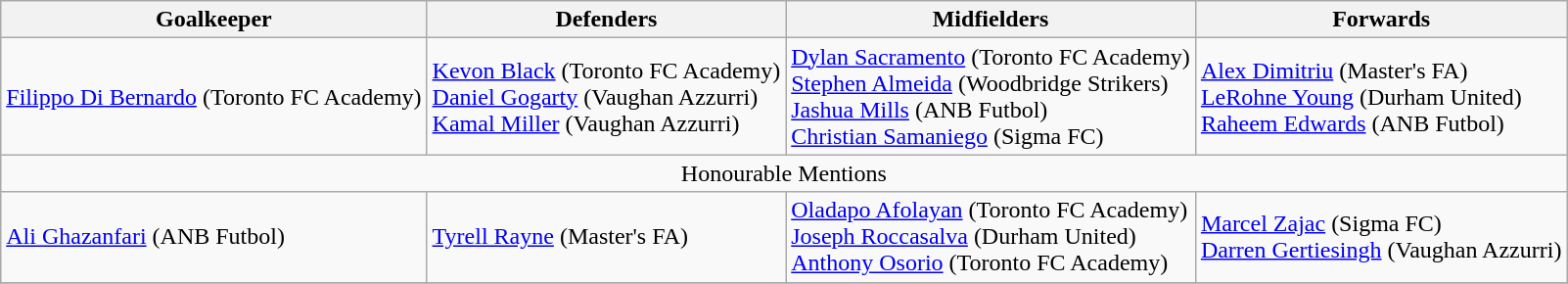<table class="wikitable">
<tr>
<th>Goalkeeper</th>
<th>Defenders</th>
<th>Midfielders</th>
<th>Forwards</th>
</tr>
<tr>
<td><a href='#'>Filippo Di Bernardo</a> (Toronto FC Academy)</td>
<td><a href='#'>Kevon Black</a> (Toronto FC Academy)<br><a href='#'>Daniel Gogarty</a> (Vaughan Azzurri)<br><a href='#'>Kamal Miller</a> (Vaughan Azzurri)</td>
<td><a href='#'>Dylan Sacramento</a> (Toronto FC Academy)<br><a href='#'>Stephen Almeida</a> (Woodbridge Strikers)<br><a href='#'>Jashua Mills</a> (ANB Futbol)<br><a href='#'>Christian Samaniego</a> (Sigma FC)</td>
<td><a href='#'>Alex Dimitriu</a> (Master's FA)<br><a href='#'>LeRohne Young</a> (Durham United)<br><a href='#'>Raheem Edwards</a> (ANB Futbol)</td>
</tr>
<tr>
<td colspan=4 style="text-align: center;">Honourable Mentions</td>
</tr>
<tr>
<td><a href='#'>Ali Ghazanfari</a> (ANB Futbol)</td>
<td><a href='#'>Tyrell Rayne</a> (Master's FA)</td>
<td><a href='#'>Oladapo Afolayan</a> (Toronto FC Academy)<br><a href='#'>Joseph Roccasalva</a> (Durham United)<br><a href='#'>Anthony Osorio</a> (Toronto FC Academy)</td>
<td><a href='#'>Marcel Zajac</a> (Sigma FC)<br><a href='#'>Darren Gertiesingh</a> (Vaughan Azzurri)</td>
</tr>
<tr>
</tr>
</table>
